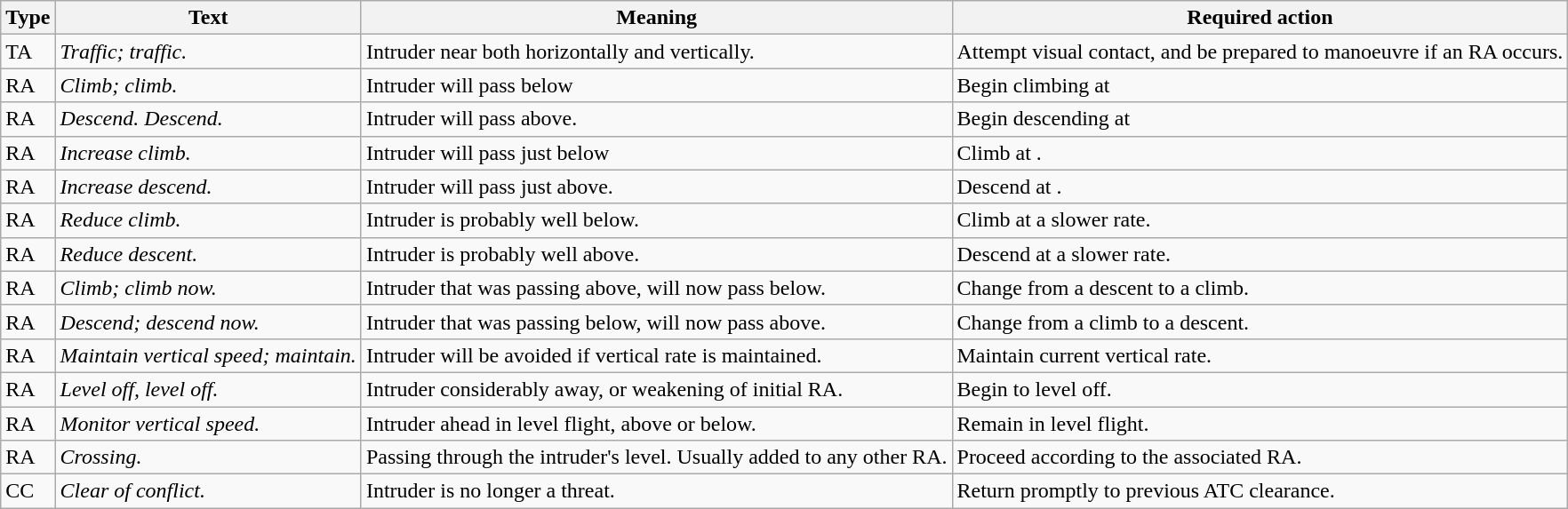<table class="wikitable">
<tr>
<th>Type</th>
<th>Text</th>
<th>Meaning</th>
<th>Required action</th>
</tr>
<tr>
<td>TA</td>
<td><em>Traffic; traffic.</em></td>
<td>Intruder near both horizontally and vertically.</td>
<td>Attempt visual contact, and be prepared to manoeuvre if an RA occurs.</td>
</tr>
<tr>
<td>RA</td>
<td><em>Climb; climb.</em></td>
<td>Intruder will pass below</td>
<td>Begin climbing at </td>
</tr>
<tr>
<td>RA</td>
<td><em>Descend. Descend.</em></td>
<td>Intruder will pass above.</td>
<td>Begin descending at </td>
</tr>
<tr>
<td>RA</td>
<td><em>Increase climb.</em></td>
<td>Intruder will pass just below</td>
<td>Climb at .</td>
</tr>
<tr>
<td>RA</td>
<td><em>Increase descend.</em></td>
<td>Intruder will pass just above.</td>
<td>Descend at .</td>
</tr>
<tr>
<td>RA</td>
<td><em>Reduce climb.</em></td>
<td>Intruder is probably well below.</td>
<td>Climb at a slower rate.</td>
</tr>
<tr>
<td>RA</td>
<td><em>Reduce descent.</em></td>
<td>Intruder is probably well above.</td>
<td>Descend at a slower rate.</td>
</tr>
<tr>
<td>RA</td>
<td><em>Climb; climb now.</em></td>
<td>Intruder that was passing above, will now pass below.</td>
<td>Change from a descent to a climb.</td>
</tr>
<tr>
<td>RA</td>
<td><em>Descend; descend now.</em></td>
<td>Intruder that was passing below, will now pass above.</td>
<td>Change from a climb to a descent.</td>
</tr>
<tr>
<td>RA</td>
<td><em>Maintain vertical speed; maintain.</em></td>
<td>Intruder will be avoided if vertical rate is maintained.</td>
<td>Maintain current vertical rate.</td>
</tr>
<tr>
<td>RA</td>
<td><em>Level off, level off.</em></td>
<td>Intruder considerably away, or weakening of initial RA.</td>
<td>Begin to level off.</td>
</tr>
<tr>
<td>RA</td>
<td><em>Monitor vertical speed.</em></td>
<td>Intruder ahead in level flight, above or below.</td>
<td>Remain in level flight.</td>
</tr>
<tr>
<td>RA</td>
<td><em>Crossing.</em></td>
<td>Passing through the intruder's level.  Usually added to any other RA.</td>
<td>Proceed according to the associated RA.</td>
</tr>
<tr>
<td>CC</td>
<td><em>Clear of conflict.</em></td>
<td>Intruder is no longer a threat.</td>
<td>Return promptly to previous ATC clearance.</td>
</tr>
</table>
